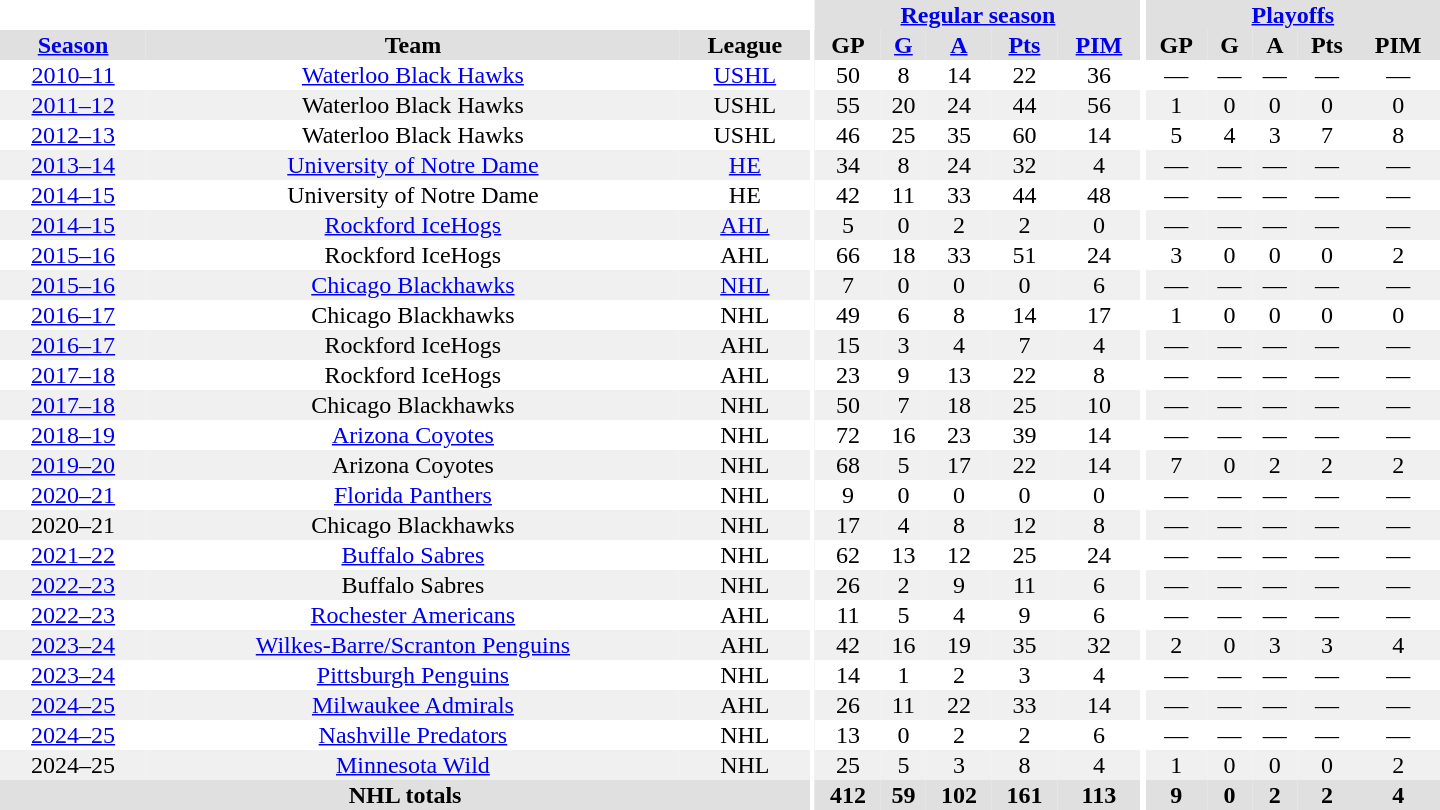<table border="0" cellpadding="1" cellspacing="0" style="text-align:center; width:60em">
<tr bgcolor="#e0e0e0">
<th colspan="3" bgcolor="#ffffff"></th>
<th rowspan="99" bgcolor="#ffffff"></th>
<th colspan="5"><a href='#'>Regular season</a></th>
<th rowspan="99" bgcolor="#ffffff"></th>
<th colspan="5"><a href='#'>Playoffs</a></th>
</tr>
<tr bgcolor="#e0e0e0">
<th><a href='#'>Season</a></th>
<th>Team</th>
<th>League</th>
<th>GP</th>
<th><a href='#'>G</a></th>
<th><a href='#'>A</a></th>
<th><a href='#'>Pts</a></th>
<th><a href='#'>PIM</a></th>
<th>GP</th>
<th>G</th>
<th>A</th>
<th>Pts</th>
<th>PIM</th>
</tr>
<tr>
<td><a href='#'>2010–11</a></td>
<td><a href='#'>Waterloo Black Hawks</a></td>
<td><a href='#'>USHL</a></td>
<td>50</td>
<td>8</td>
<td>14</td>
<td>22</td>
<td>36</td>
<td>—</td>
<td>—</td>
<td>—</td>
<td>—</td>
<td>—</td>
</tr>
<tr bgcolor="#f0f0f0">
<td><a href='#'>2011–12</a></td>
<td>Waterloo Black Hawks</td>
<td>USHL</td>
<td>55</td>
<td>20</td>
<td>24</td>
<td>44</td>
<td>56</td>
<td>1</td>
<td>0</td>
<td>0</td>
<td>0</td>
<td>0</td>
</tr>
<tr>
<td><a href='#'>2012–13</a></td>
<td>Waterloo Black Hawks</td>
<td>USHL</td>
<td>46</td>
<td>25</td>
<td>35</td>
<td>60</td>
<td>14</td>
<td>5</td>
<td>4</td>
<td>3</td>
<td>7</td>
<td>8</td>
</tr>
<tr bgcolor="#f0f0f0">
<td><a href='#'>2013–14</a></td>
<td><a href='#'>University of Notre Dame</a></td>
<td><a href='#'>HE</a></td>
<td>34</td>
<td>8</td>
<td>24</td>
<td>32</td>
<td>4</td>
<td>—</td>
<td>—</td>
<td>—</td>
<td>—</td>
<td>—</td>
</tr>
<tr>
<td><a href='#'>2014–15</a></td>
<td>University of Notre Dame</td>
<td>HE</td>
<td>42</td>
<td>11</td>
<td>33</td>
<td>44</td>
<td>48</td>
<td>—</td>
<td>—</td>
<td>—</td>
<td>—</td>
<td>—</td>
</tr>
<tr bgcolor="#f0f0f0">
<td><a href='#'>2014–15</a></td>
<td><a href='#'>Rockford IceHogs</a></td>
<td><a href='#'>AHL</a></td>
<td>5</td>
<td>0</td>
<td>2</td>
<td>2</td>
<td>0</td>
<td>—</td>
<td>—</td>
<td>—</td>
<td>—</td>
<td>—</td>
</tr>
<tr>
<td><a href='#'>2015–16</a></td>
<td>Rockford IceHogs</td>
<td>AHL</td>
<td>66</td>
<td>18</td>
<td>33</td>
<td>51</td>
<td>24</td>
<td>3</td>
<td>0</td>
<td>0</td>
<td>0</td>
<td>2</td>
</tr>
<tr bgcolor="#f0f0f0">
<td><a href='#'>2015–16</a></td>
<td><a href='#'>Chicago Blackhawks</a></td>
<td><a href='#'>NHL</a></td>
<td>7</td>
<td>0</td>
<td>0</td>
<td>0</td>
<td>6</td>
<td>—</td>
<td>—</td>
<td>—</td>
<td>—</td>
<td>—</td>
</tr>
<tr>
<td><a href='#'>2016–17</a></td>
<td>Chicago Blackhawks</td>
<td>NHL</td>
<td>49</td>
<td>6</td>
<td>8</td>
<td>14</td>
<td>17</td>
<td>1</td>
<td>0</td>
<td>0</td>
<td>0</td>
<td>0</td>
</tr>
<tr bgcolor="#f0f0f0">
<td><a href='#'>2016–17</a></td>
<td>Rockford IceHogs</td>
<td>AHL</td>
<td>15</td>
<td>3</td>
<td>4</td>
<td>7</td>
<td>4</td>
<td>—</td>
<td>—</td>
<td>—</td>
<td>—</td>
<td>—</td>
</tr>
<tr>
<td><a href='#'>2017–18</a></td>
<td>Rockford IceHogs</td>
<td>AHL</td>
<td>23</td>
<td>9</td>
<td>13</td>
<td>22</td>
<td>8</td>
<td>—</td>
<td>—</td>
<td>—</td>
<td>—</td>
<td>—</td>
</tr>
<tr bgcolor="#f0f0f0">
<td><a href='#'>2017–18</a></td>
<td>Chicago Blackhawks</td>
<td>NHL</td>
<td>50</td>
<td>7</td>
<td>18</td>
<td>25</td>
<td>10</td>
<td>—</td>
<td>—</td>
<td>—</td>
<td>—</td>
<td>—</td>
</tr>
<tr>
<td><a href='#'>2018–19</a></td>
<td><a href='#'>Arizona Coyotes</a></td>
<td>NHL</td>
<td>72</td>
<td>16</td>
<td>23</td>
<td>39</td>
<td>14</td>
<td>—</td>
<td>—</td>
<td>—</td>
<td>—</td>
<td>—</td>
</tr>
<tr bgcolor="#f0f0f0">
<td><a href='#'>2019–20</a></td>
<td>Arizona Coyotes</td>
<td>NHL</td>
<td>68</td>
<td>5</td>
<td>17</td>
<td>22</td>
<td>14</td>
<td>7</td>
<td>0</td>
<td>2</td>
<td>2</td>
<td>2</td>
</tr>
<tr>
<td><a href='#'>2020–21</a></td>
<td><a href='#'>Florida Panthers</a></td>
<td>NHL</td>
<td>9</td>
<td>0</td>
<td>0</td>
<td>0</td>
<td>0</td>
<td>—</td>
<td>—</td>
<td>—</td>
<td>—</td>
<td>—</td>
</tr>
<tr bgcolor="#f0f0f0">
<td>2020–21</td>
<td>Chicago Blackhawks</td>
<td>NHL</td>
<td>17</td>
<td>4</td>
<td>8</td>
<td>12</td>
<td>8</td>
<td>—</td>
<td>—</td>
<td>—</td>
<td>—</td>
<td>—</td>
</tr>
<tr>
<td><a href='#'>2021–22</a></td>
<td><a href='#'>Buffalo Sabres</a></td>
<td>NHL</td>
<td>62</td>
<td>13</td>
<td>12</td>
<td>25</td>
<td>24</td>
<td>—</td>
<td>—</td>
<td>—</td>
<td>—</td>
<td>—</td>
</tr>
<tr bgcolor="#f0f0f0">
<td><a href='#'>2022–23</a></td>
<td>Buffalo Sabres</td>
<td>NHL</td>
<td>26</td>
<td>2</td>
<td>9</td>
<td>11</td>
<td>6</td>
<td>—</td>
<td>—</td>
<td>—</td>
<td>—</td>
<td>—</td>
</tr>
<tr>
<td><a href='#'>2022–23</a></td>
<td><a href='#'>Rochester Americans</a></td>
<td>AHL</td>
<td>11</td>
<td>5</td>
<td>4</td>
<td>9</td>
<td>6</td>
<td>—</td>
<td>—</td>
<td>—</td>
<td>—</td>
<td>—</td>
</tr>
<tr bgcolor="#f0f0f0">
<td><a href='#'>2023–24</a></td>
<td><a href='#'>Wilkes-Barre/Scranton Penguins</a></td>
<td>AHL</td>
<td>42</td>
<td>16</td>
<td>19</td>
<td>35</td>
<td>32</td>
<td>2</td>
<td>0</td>
<td>3</td>
<td>3</td>
<td>4</td>
</tr>
<tr>
<td><a href='#'>2023–24</a></td>
<td><a href='#'>Pittsburgh Penguins</a></td>
<td>NHL</td>
<td>14</td>
<td>1</td>
<td>2</td>
<td>3</td>
<td>4</td>
<td>—</td>
<td>—</td>
<td>—</td>
<td>—</td>
<td>—</td>
</tr>
<tr bgcolor="#f0f0f0">
<td><a href='#'>2024–25</a></td>
<td><a href='#'>Milwaukee Admirals</a></td>
<td>AHL</td>
<td>26</td>
<td>11</td>
<td>22</td>
<td>33</td>
<td>14</td>
<td>—</td>
<td>—</td>
<td>—</td>
<td>—</td>
<td>—</td>
</tr>
<tr>
<td><a href='#'>2024–25</a></td>
<td><a href='#'>Nashville Predators</a></td>
<td>NHL</td>
<td>13</td>
<td>0</td>
<td>2</td>
<td>2</td>
<td>6</td>
<td>—</td>
<td>—</td>
<td>—</td>
<td>—</td>
<td>—</td>
</tr>
<tr bgcolor="#f0f0f0">
<td>2024–25</td>
<td><a href='#'>Minnesota Wild</a></td>
<td>NHL</td>
<td>25</td>
<td>5</td>
<td>3</td>
<td>8</td>
<td>4</td>
<td>1</td>
<td>0</td>
<td>0</td>
<td>0</td>
<td>2</td>
</tr>
<tr bgcolor="#e0e0e0">
<th colspan="3">NHL totals</th>
<th>412</th>
<th>59</th>
<th>102</th>
<th>161</th>
<th>113</th>
<th>9</th>
<th>0</th>
<th>2</th>
<th>2</th>
<th>4</th>
</tr>
</table>
